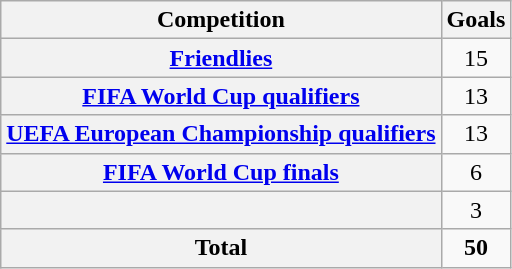<table class="wikitable sortable plainrowheaders" style="text-align:center">
<tr>
<th scope=col>Competition</th>
<th scope=col>Goals</th>
</tr>
<tr>
<th scope=row><a href='#'>Friendlies</a></th>
<td>15</td>
</tr>
<tr>
<th scope=row><a href='#'>FIFA World Cup qualifiers</a></th>
<td>13</td>
</tr>
<tr>
<th scope=row><a href='#'>UEFA European Championship qualifiers</a></th>
<td>13</td>
</tr>
<tr>
<th scope=row><a href='#'>FIFA World Cup finals</a></th>
<td>6</td>
</tr>
<tr>
<th scope=row><a href='#'></a></th>
<td>3</td>
</tr>
<tr class=sortbottom>
<th scope=row><strong>Total</strong></th>
<td><strong>50</strong></td>
</tr>
</table>
